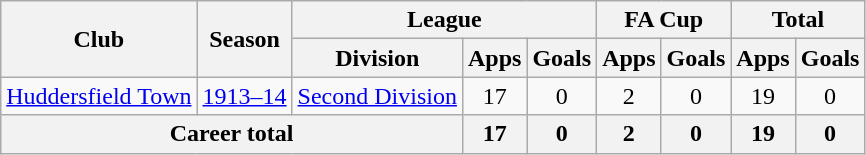<table class="wikitable" style="text-align: center">
<tr>
<th rowspan="2">Club</th>
<th rowspan="2">Season</th>
<th colspan="3">League</th>
<th colspan="2">FA Cup</th>
<th colspan="2">Total</th>
</tr>
<tr>
<th>Division</th>
<th>Apps</th>
<th>Goals</th>
<th>Apps</th>
<th>Goals</th>
<th>Apps</th>
<th>Goals</th>
</tr>
<tr>
<td><a href='#'>Huddersfield Town</a></td>
<td><a href='#'>1913–14</a></td>
<td><a href='#'>Second Division</a></td>
<td>17</td>
<td>0</td>
<td>2</td>
<td>0</td>
<td>19</td>
<td>0</td>
</tr>
<tr>
<th colspan="3">Career total</th>
<th>17</th>
<th>0</th>
<th>2</th>
<th>0</th>
<th>19</th>
<th>0</th>
</tr>
</table>
